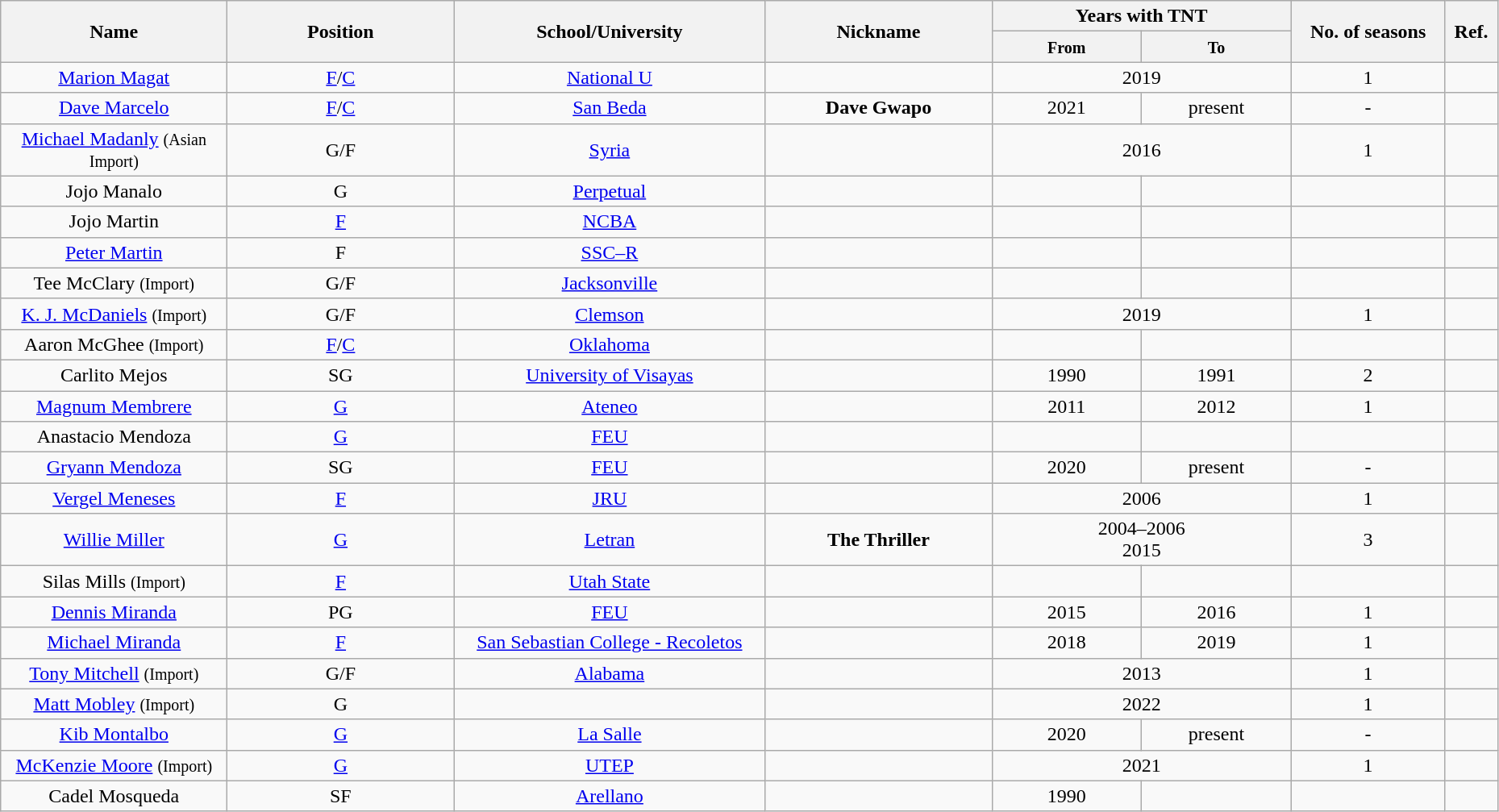<table class="wikitable sortable" style="text-align:center" width="98%">
<tr>
<th style="width:180px;" rowspan="2">Name</th>
<th style="width:180px;" rowspan="2">Position</th>
<th style="width:250px;" rowspan="2">School/University</th>
<th style="width:180px;" rowspan="2">Nickname</th>
<th style="width:180px; text-align:center;" colspan="2">Years with TNT</th>
<th rowspan="2">No. of seasons</th>
<th rowspan="2"; class=unsortable>Ref.</th>
</tr>
<tr>
<th style="width:10%; text-align:center;"><small>From</small></th>
<th style="width:10%; text-align:center;"><small>To</small></th>
</tr>
<tr>
<td><a href='#'>Marion Magat</a></td>
<td><a href='#'>F</a>/<a href='#'>C</a></td>
<td><a href='#'>National U</a></td>
<td></td>
<td colspan="2">2019</td>
<td>1</td>
<td></td>
</tr>
<tr>
<td><a href='#'>Dave Marcelo</a></td>
<td align="center"><a href='#'>F</a>/<a href='#'>C</a></td>
<td><a href='#'>San Beda</a></td>
<td align="center"><strong>Dave Gwapo</strong></td>
<td align="center">2021</td>
<td>present</td>
<td>-</td>
<td></td>
</tr>
<tr>
<td><a href='#'>Michael Madanly</a> <small>(Asian Import)</small></td>
<td align="center">G/F</td>
<td><a href='#'>Syria</a></td>
<td align="center"></td>
<td colspan="2" align="center">2016</td>
<td>1</td>
<td></td>
</tr>
<tr>
<td>Jojo Manalo</td>
<td align=center>G</td>
<td><a href='#'>Perpetual</a></td>
<td align=center></td>
<td align=center></td>
<td></td>
<td></td>
<td></td>
</tr>
<tr>
<td>Jojo Martin</td>
<td align=center><a href='#'>F</a></td>
<td><a href='#'>NCBA</a></td>
<td align=center></td>
<td align=center></td>
<td></td>
<td></td>
<td></td>
</tr>
<tr>
<td><a href='#'>Peter Martin</a></td>
<td align=center>F</td>
<td><a href='#'>SSC–R</a></td>
<td align=center></td>
<td align=center></td>
<td></td>
<td></td>
<td></td>
</tr>
<tr>
<td>Tee McClary <small>(Import)</small></td>
<td align=center>G/F</td>
<td><a href='#'>Jacksonville</a></td>
<td align=center></td>
<td align=center></td>
<td></td>
<td></td>
<td></td>
</tr>
<tr>
<td><a href='#'>K. J. McDaniels</a> <small>(Import)</small></td>
<td align=center>G/F</td>
<td><a href='#'>Clemson</a></td>
<td align=center></td>
<td colspan="2" align="center">2019</td>
<td>1</td>
<td></td>
</tr>
<tr>
<td>Aaron McGhee <small>(Import)</small></td>
<td align=center><a href='#'>F</a>/<a href='#'>C</a></td>
<td><a href='#'>Oklahoma</a></td>
<td align=center></td>
<td align=center></td>
<td></td>
<td></td>
<td></td>
</tr>
<tr>
<td>Carlito Mejos</td>
<td align=center>SG</td>
<td><a href='#'>University of Visayas</a></td>
<td align=center></td>
<td align=center>1990</td>
<td>1991</td>
<td>2</td>
<td></td>
</tr>
<tr>
<td><a href='#'>Magnum Membrere</a></td>
<td align=center><a href='#'>G</a></td>
<td><a href='#'>Ateneo</a></td>
<td align=center></td>
<td align=center>2011</td>
<td>2012</td>
<td>1</td>
<td></td>
</tr>
<tr>
<td>Anastacio Mendoza</td>
<td align=center><a href='#'>G</a></td>
<td><a href='#'>FEU</a></td>
<td align=center></td>
<td align=center></td>
<td></td>
<td></td>
<td></td>
</tr>
<tr>
<td><a href='#'>Gryann Mendoza</a></td>
<td>SG</td>
<td><a href='#'>FEU</a></td>
<td></td>
<td>2020</td>
<td>present</td>
<td>-</td>
<td></td>
</tr>
<tr>
<td><a href='#'>Vergel Meneses</a></td>
<td align="center"><a href='#'>F</a></td>
<td><a href='#'>JRU</a></td>
<td align="center"></td>
<td colspan="2" align="center">2006</td>
<td>1</td>
<td></td>
</tr>
<tr>
<td><a href='#'>Willie Miller</a></td>
<td align="center"><a href='#'>G</a></td>
<td><a href='#'>Letran</a></td>
<td align="center"><strong>The Thriller</strong></td>
<td colspan="2" align="center">2004–2006<br>2015</td>
<td>3</td>
<td></td>
</tr>
<tr>
<td>Silas Mills <small>(Import)</small></td>
<td align="center"><a href='#'>F</a></td>
<td><a href='#'>Utah State</a></td>
<td align="center"></td>
<td align="center"></td>
<td></td>
<td></td>
<td></td>
</tr>
<tr>
<td><a href='#'>Dennis Miranda</a></td>
<td align="center">PG</td>
<td><a href='#'>FEU</a></td>
<td align="center"></td>
<td align="center">2015</td>
<td>2016</td>
<td>1</td>
<td></td>
</tr>
<tr>
<td><a href='#'>Michael Miranda</a></td>
<td><a href='#'>F</a></td>
<td><a href='#'>San Sebastian College - Recoletos</a></td>
<td></td>
<td>2018</td>
<td>2019</td>
<td>1</td>
<td></td>
</tr>
<tr>
<td><a href='#'>Tony Mitchell</a> <small>(Import)</small></td>
<td align="center">G/F</td>
<td><a href='#'>Alabama</a></td>
<td align="center"></td>
<td colspan="2" align="center">2013</td>
<td>1</td>
<td></td>
</tr>
<tr>
<td><a href='#'>Matt Mobley</a> <small>(Import)</small></td>
<td>G</td>
<td></td>
<td></td>
<td colspan="2">2022</td>
<td>1</td>
<td></td>
</tr>
<tr>
<td><a href='#'>Kib Montalbo</a></td>
<td align="center"><a href='#'>G</a></td>
<td><a href='#'>La Salle</a></td>
<td align="center"></td>
<td align="center">2020</td>
<td>present</td>
<td>-</td>
<td></td>
</tr>
<tr>
<td><a href='#'>McKenzie Moore</a> <small>(Import)</small></td>
<td><a href='#'>G</a></td>
<td><a href='#'>UTEP</a></td>
<td></td>
<td colspan="2">2021</td>
<td>1</td>
<td></td>
</tr>
<tr>
<td>Cadel Mosqueda</td>
<td align=center>SF</td>
<td><a href='#'>Arellano</a></td>
<td align=center></td>
<td align=center>1990</td>
<td></td>
<td></td>
<td></td>
</tr>
</table>
